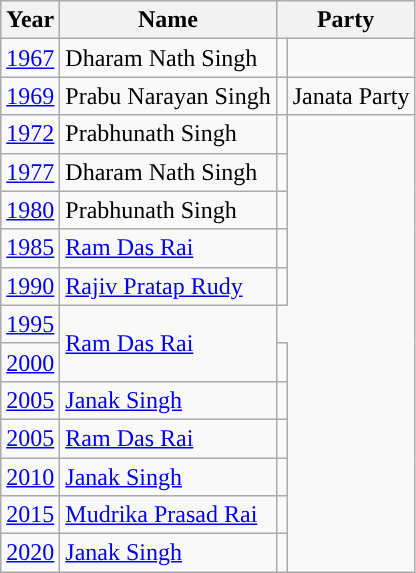<table class="wikitable sortable">
<tr>
<th>Year</th>
<th>Name</th>
<th colspan="2">Party</th>
</tr>
<tr>
<td><a href='#'>1967</a></td>
<td>Dharam Nath Singh</td>
<td></td>
</tr>
<tr>
<td><a href='#'>1969</a></td>
<td>Prabu Narayan Singh</td>
<td style="background-color: "></td>
<td>Janata Party</td>
</tr>
<tr>
<td><a href='#'>1972</a></td>
<td>Prabhunath Singh</td>
<td></td>
</tr>
<tr>
<td><a href='#'>1977</a></td>
<td>Dharam Nath Singh</td>
<td></td>
</tr>
<tr>
<td><a href='#'>1980</a></td>
<td>Prabhunath Singh</td>
<td></td>
</tr>
<tr>
<td><a href='#'>1985</a></td>
<td><a href='#'>Ram Das Rai</a></td>
<td></td>
</tr>
<tr>
<td><a href='#'>1990</a></td>
<td><a href='#'>Rajiv Pratap Rudy</a></td>
<td></td>
</tr>
<tr>
<td><a href='#'>1995</a></td>
<td rowspan="2"><a href='#'>Ram Das Rai</a></td>
</tr>
<tr>
<td><a href='#'>2000</a></td>
<td></td>
</tr>
<tr>
<td><a href='#'>2005</a></td>
<td><a href='#'>Janak Singh</a></td>
<td></td>
</tr>
<tr>
<td><a href='#'>2005</a></td>
<td><a href='#'>Ram Das Rai</a></td>
<td></td>
</tr>
<tr>
<td><a href='#'>2010</a></td>
<td><a href='#'>Janak Singh</a></td>
<td></td>
</tr>
<tr>
<td><a href='#'>2015</a></td>
<td><a href='#'>Mudrika Prasad Rai</a></td>
<td></td>
</tr>
<tr>
<td><a href='#'>2020</a></td>
<td><a href='#'>Janak Singh</a></td>
<td></td>
</tr>
</table>
